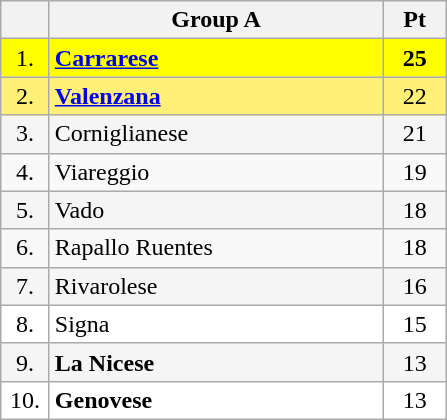<table class="wikitable" style="text-align:center">
<tr>
<th width=25></th>
<th width=215>Group A</th>
<th width=35>Pt</th>
</tr>
<tr style="background:yellow;">
<td>1.</td>
<td align=left><strong><a href='#'>Carrarese</a></strong></td>
<td><strong>25</strong></td>
</tr>
<tr style="background:#fff078;">
<td>2.</td>
<td align=left><strong><a href='#'>Valenzana</a></strong></td>
<td>22</td>
</tr>
<tr style="background:#f5f5f5;">
<td>3.</td>
<td align=left>Corniglianese</td>
<td>21</td>
</tr>
<tr>
<td>4.</td>
<td align=left>Viareggio</td>
<td>19</td>
</tr>
<tr style="background:#f5f5f5;">
<td>5.</td>
<td align=left>Vado</td>
<td>18</td>
</tr>
<tr>
<td>6.</td>
<td align=left>Rapallo Ruentes</td>
<td>18</td>
</tr>
<tr style="background:#f5f5f5;">
<td>7.</td>
<td align=left>Rivarolese</td>
<td>16</td>
</tr>
<tr style="background:#FFFfff;">
<td>8.</td>
<td align=left>Signa</td>
<td>15</td>
</tr>
<tr style="background:#F5f5f5;">
<td>9.</td>
<td align=left><strong>La Nicese</strong></td>
<td>13</td>
</tr>
<tr style="background:#FFffff;">
<td>10.</td>
<td align=left><strong>Genovese</strong></td>
<td>13</td>
</tr>
</table>
